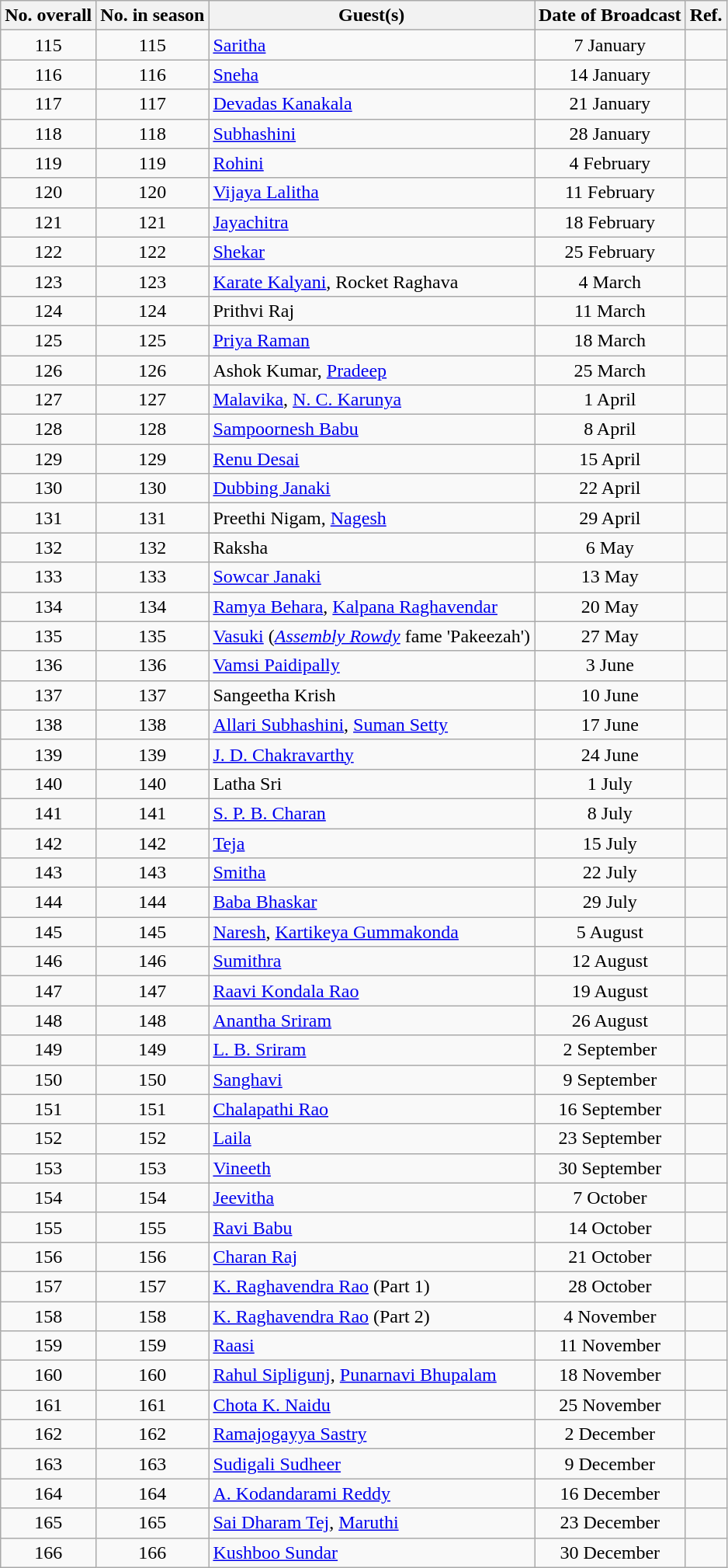<table class="wikitable sortable">
<tr>
<th>No. overall</th>
<th>No. in season</th>
<th>Guest(s)</th>
<th>Date of Broadcast</th>
<th>Ref.</th>
</tr>
<tr>
<td style="text-align:center;">115</td>
<td style="text-align:center;">115</td>
<td><a href='#'>Saritha</a></td>
<td style="text-align:center;">7 January</td>
<td></td>
</tr>
<tr>
<td style="text-align:center;">116</td>
<td style="text-align:center;">116</td>
<td><a href='#'>Sneha</a></td>
<td style="text-align:center;">14 January</td>
<td></td>
</tr>
<tr>
<td style="text-align:center;">117</td>
<td style="text-align:center;">117</td>
<td><a href='#'>Devadas Kanakala</a></td>
<td style="text-align:center;">21 January</td>
<td></td>
</tr>
<tr>
<td style="text-align:center;">118</td>
<td style="text-align:center;">118</td>
<td><a href='#'>Subhashini</a></td>
<td style="text-align:center;">28 January</td>
<td></td>
</tr>
<tr>
<td style="text-align:center;">119</td>
<td style="text-align:center;">119</td>
<td><a href='#'>Rohini</a></td>
<td style="text-align:center;">4 February</td>
<td></td>
</tr>
<tr>
<td style="text-align:center;">120</td>
<td style="text-align:center;">120</td>
<td><a href='#'>Vijaya Lalitha</a></td>
<td style="text-align:center;">11 February</td>
<td></td>
</tr>
<tr>
<td style="text-align:center;">121</td>
<td style="text-align:center;">121</td>
<td><a href='#'>Jayachitra</a></td>
<td style="text-align:center;">18 February</td>
<td></td>
</tr>
<tr>
<td style="text-align:center;">122</td>
<td style="text-align:center;">122</td>
<td><a href='#'>Shekar</a></td>
<td style="text-align:center;">25 February</td>
<td></td>
</tr>
<tr>
<td style="text-align:center;">123</td>
<td style="text-align:center;">123</td>
<td><a href='#'>Karate Kalyani</a>, Rocket Raghava</td>
<td style="text-align:center;">4 March</td>
<td></td>
</tr>
<tr>
<td style="text-align:center;">124</td>
<td style="text-align:center;">124</td>
<td>Prithvi Raj</td>
<td style="text-align:center;">11 March</td>
<td></td>
</tr>
<tr>
<td style="text-align:center;">125</td>
<td style="text-align:center;">125</td>
<td><a href='#'>Priya Raman</a></td>
<td style="text-align:center;">18 March</td>
<td></td>
</tr>
<tr>
<td style="text-align:center;">126</td>
<td style="text-align:center;">126</td>
<td>Ashok Kumar, <a href='#'>Pradeep</a></td>
<td style="text-align:center;">25 March</td>
<td></td>
</tr>
<tr>
<td style="text-align:center;">127</td>
<td style="text-align:center;">127</td>
<td><a href='#'>Malavika</a>, <a href='#'>N. C. Karunya</a></td>
<td style="text-align:center;">1 April</td>
<td></td>
</tr>
<tr>
<td style="text-align:center;">128</td>
<td style="text-align:center;">128</td>
<td><a href='#'>Sampoornesh Babu</a></td>
<td style="text-align:center;">8 April</td>
<td></td>
</tr>
<tr>
<td style="text-align:center;">129</td>
<td style="text-align:center;">129</td>
<td><a href='#'>Renu Desai</a></td>
<td style="text-align:center;">15 April</td>
<td></td>
</tr>
<tr>
<td style="text-align:center;">130</td>
<td style="text-align:center;">130</td>
<td><a href='#'>Dubbing Janaki</a></td>
<td style="text-align:center;">22 April</td>
<td></td>
</tr>
<tr>
<td style="text-align:center;">131</td>
<td style="text-align:center;">131</td>
<td>Preethi Nigam, <a href='#'>Nagesh</a></td>
<td style="text-align:center;">29 April</td>
<td></td>
</tr>
<tr>
<td style="text-align:center;">132</td>
<td style="text-align:center;">132</td>
<td>Raksha</td>
<td style="text-align:center;">6 May</td>
<td></td>
</tr>
<tr>
<td style="text-align:center;">133</td>
<td style="text-align:center;">133</td>
<td><a href='#'>Sowcar Janaki</a></td>
<td style="text-align:center;">13 May</td>
<td></td>
</tr>
<tr>
<td style="text-align:center;">134</td>
<td style="text-align:center;">134</td>
<td><a href='#'>Ramya Behara</a>, <a href='#'>Kalpana Raghavendar</a></td>
<td style="text-align:center;">20 May</td>
<td></td>
</tr>
<tr>
<td style="text-align:center;">135</td>
<td style="text-align:center;">135</td>
<td><a href='#'>Vasuki</a> (<em><a href='#'>Assembly Rowdy</a></em> fame 'Pakeezah')</td>
<td style="text-align:center;">27 May</td>
<td></td>
</tr>
<tr>
<td style="text-align:center;">136</td>
<td style="text-align:center;">136</td>
<td><a href='#'>Vamsi Paidipally</a></td>
<td style="text-align:center;">3 June</td>
<td></td>
</tr>
<tr>
<td style="text-align:center;">137</td>
<td style="text-align:center;">137</td>
<td>Sangeetha Krish</td>
<td style="text-align:center;">10 June</td>
<td></td>
</tr>
<tr>
<td style="text-align:center;">138</td>
<td style="text-align:center;">138</td>
<td><a href='#'>Allari Subhashini</a>, <a href='#'>Suman Setty</a></td>
<td style="text-align:center;">17 June</td>
<td></td>
</tr>
<tr>
<td style="text-align:center;">139</td>
<td style="text-align:center;">139</td>
<td><a href='#'>J. D. Chakravarthy</a></td>
<td style="text-align:center;">24 June</td>
<td></td>
</tr>
<tr>
<td style="text-align:center;">140</td>
<td style="text-align:center;">140</td>
<td>Latha Sri</td>
<td style="text-align:center;">1 July</td>
<td></td>
</tr>
<tr>
<td style="text-align:center;">141</td>
<td style="text-align:center;">141</td>
<td><a href='#'>S. P. B. Charan</a></td>
<td style="text-align:center;">8 July</td>
<td></td>
</tr>
<tr>
<td style="text-align:center;">142</td>
<td style="text-align:center;">142</td>
<td><a href='#'>Teja</a></td>
<td style="text-align:center;">15 July</td>
<td></td>
</tr>
<tr>
<td style="text-align:center;">143</td>
<td style="text-align:center;">143</td>
<td><a href='#'>Smitha</a></td>
<td style="text-align:center;">22 July</td>
<td></td>
</tr>
<tr>
<td style="text-align:center;">144</td>
<td style="text-align:center;">144</td>
<td><a href='#'>Baba Bhaskar</a></td>
<td style="text-align:center;">29 July</td>
<td></td>
</tr>
<tr>
<td style="text-align:center;">145</td>
<td style="text-align:center;">145</td>
<td><a href='#'>Naresh</a>, <a href='#'>Kartikeya Gummakonda</a></td>
<td style="text-align:center;">5 August</td>
<td></td>
</tr>
<tr>
<td style="text-align:center;">146</td>
<td style="text-align:center;">146</td>
<td><a href='#'>Sumithra</a></td>
<td style="text-align:center;">12 August</td>
<td></td>
</tr>
<tr>
<td style="text-align:center;">147</td>
<td style="text-align:center;">147</td>
<td><a href='#'>Raavi Kondala Rao</a></td>
<td style="text-align:center;">19 August</td>
<td></td>
</tr>
<tr>
<td style="text-align:center;">148</td>
<td style="text-align:center;">148</td>
<td><a href='#'>Anantha Sriram</a></td>
<td style="text-align:center;">26 August</td>
<td></td>
</tr>
<tr>
<td style="text-align:center;">149</td>
<td style="text-align:center;">149</td>
<td><a href='#'>L. B. Sriram</a></td>
<td style="text-align:center;">2 September</td>
<td></td>
</tr>
<tr>
<td style="text-align:center;">150</td>
<td style="text-align:center;">150</td>
<td><a href='#'>Sanghavi</a></td>
<td style="text-align:center;">9 September</td>
<td></td>
</tr>
<tr>
<td style="text-align:center;">151</td>
<td style="text-align:center;">151</td>
<td><a href='#'>Chalapathi Rao</a></td>
<td style="text-align:center;">16 September</td>
<td></td>
</tr>
<tr>
<td style="text-align:center;">152</td>
<td style="text-align:center;">152</td>
<td><a href='#'>Laila</a></td>
<td style="text-align:center;">23 September</td>
<td></td>
</tr>
<tr>
<td style="text-align:center;">153</td>
<td style="text-align:center;">153</td>
<td><a href='#'>Vineeth</a></td>
<td style="text-align:center;">30 September</td>
<td></td>
</tr>
<tr>
<td style="text-align:center;">154</td>
<td style="text-align:center;">154</td>
<td><a href='#'>Jeevitha</a></td>
<td style="text-align:center;">7 October</td>
<td></td>
</tr>
<tr>
<td style="text-align:center;">155</td>
<td style="text-align:center;">155</td>
<td><a href='#'>Ravi Babu</a></td>
<td style="text-align:center;">14 October</td>
<td></td>
</tr>
<tr>
<td style="text-align:center;">156</td>
<td style="text-align:center;">156</td>
<td><a href='#'>Charan Raj</a></td>
<td style="text-align:center;">21 October</td>
<td></td>
</tr>
<tr>
<td style="text-align:center;">157</td>
<td style="text-align:center;">157</td>
<td><a href='#'>K. Raghavendra Rao</a> (Part 1)</td>
<td style="text-align:center;">28 October</td>
<td></td>
</tr>
<tr>
<td style="text-align:center;">158</td>
<td style="text-align:center;">158</td>
<td><a href='#'>K. Raghavendra Rao</a> (Part 2)</td>
<td style="text-align:center;">4 November</td>
<td></td>
</tr>
<tr>
<td style="text-align:center;">159</td>
<td style="text-align:center;">159</td>
<td><a href='#'>Raasi</a></td>
<td style="text-align:center;">11 November</td>
<td></td>
</tr>
<tr>
<td style="text-align:center;">160</td>
<td style="text-align:center;">160</td>
<td><a href='#'>Rahul Sipligunj</a>, <a href='#'>Punarnavi Bhupalam</a></td>
<td style="text-align:center;">18 November</td>
<td></td>
</tr>
<tr>
<td style="text-align:center;">161</td>
<td style="text-align:center;">161</td>
<td><a href='#'>Chota K. Naidu</a></td>
<td style="text-align:center;">25 November</td>
<td></td>
</tr>
<tr>
<td style="text-align:center;">162</td>
<td style="text-align:center;">162</td>
<td><a href='#'>Ramajogayya Sastry</a></td>
<td style="text-align:center;">2 December</td>
<td></td>
</tr>
<tr>
<td style="text-align:center;">163</td>
<td style="text-align:center;">163</td>
<td><a href='#'>Sudigali Sudheer</a></td>
<td style="text-align:center;">9 December</td>
<td></td>
</tr>
<tr>
<td style="text-align:center;">164</td>
<td style="text-align:center;">164</td>
<td><a href='#'>A. Kodandarami Reddy</a></td>
<td style="text-align:center;">16 December</td>
<td></td>
</tr>
<tr>
<td style="text-align:center;">165</td>
<td style="text-align:center;">165</td>
<td><a href='#'>Sai Dharam Tej</a>, <a href='#'>Maruthi</a></td>
<td style="text-align:center;">23 December</td>
<td></td>
</tr>
<tr>
<td style="text-align:center;">166</td>
<td style="text-align:center;">166</td>
<td><a href='#'>Kushboo Sundar</a></td>
<td style="text-align:center;">30 December</td>
<td></td>
</tr>
</table>
